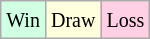<table class="wikitable">
<tr>
<td style="background-color: #d0ffe3;"><small>Win</small></td>
<td style="background-color: #ffffdd;"><small>Draw</small></td>
<td style="background-color: #ffd0e3;"><small>Loss</small></td>
</tr>
</table>
